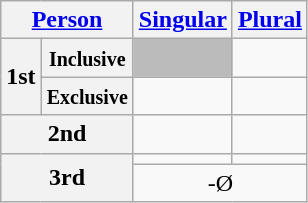<table class="wikitable" style="text-align: center">
<tr>
<th colspan="2"><a href='#'>Person</a></th>
<th><a href='#'>Singular</a></th>
<th><a href='#'>Plural</a></th>
</tr>
<tr>
<th rowspan="2">1st</th>
<th><small>Inclusive</small></th>
<td style="background-color: #bbbbbb"></td>
<td></td>
</tr>
<tr>
<th><small>Exclusive</small></th>
<td></td>
<td></td>
</tr>
<tr>
<th colspan="2">2nd</th>
<td></td>
<td></td>
</tr>
<tr>
<th colspan="2" rowspan="2">3rd</th>
<td></td>
<td></td>
</tr>
<tr>
<td colspan="2">-Ø</td>
</tr>
</table>
